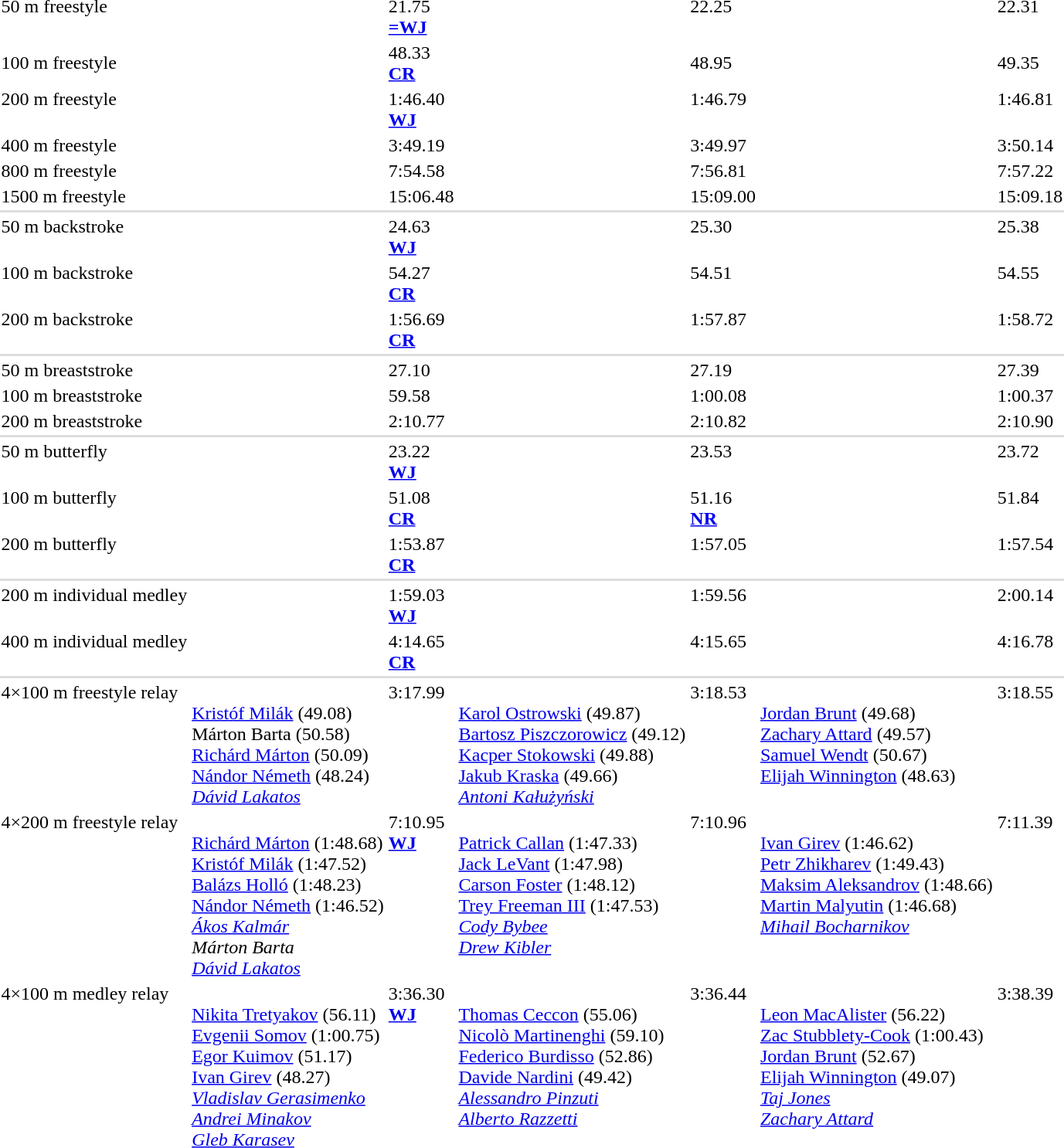<table>
<tr valign="top">
<td>50 m freestyle</td>
<td></td>
<td>21.75<br><strong><a href='#'>=WJ</a></strong></td>
<td></td>
<td>22.25</td>
<td></td>
<td>22.31</td>
</tr>
<tr>
<td>100 m freestyle</td>
<td></td>
<td>48.33<br><strong><a href='#'>CR</a></strong></td>
<td></td>
<td>48.95</td>
<td></td>
<td>49.35</td>
</tr>
<tr valign="top">
<td>200 m freestyle</td>
<td></td>
<td>1:46.40<br><strong><a href='#'>WJ</a></strong></td>
<td></td>
<td>1:46.79</td>
<td></td>
<td>1:46.81</td>
</tr>
<tr valign="top">
<td>400 m freestyle</td>
<td></td>
<td>3:49.19</td>
<td></td>
<td>3:49.97</td>
<td></td>
<td>3:50.14</td>
</tr>
<tr valign="top">
<td>800 m freestyle</td>
<td></td>
<td>7:54.58</td>
<td></td>
<td>7:56.81</td>
<td></td>
<td>7:57.22</td>
</tr>
<tr valign="top">
<td>1500 m freestyle</td>
<td></td>
<td>15:06.48</td>
<td></td>
<td>15:09.00</td>
<td></td>
<td>15:09.18</td>
</tr>
<tr bgcolor=#DDDDDD>
<td colspan=7></td>
</tr>
<tr valign="top">
<td>50 m backstroke</td>
<td></td>
<td>24.63 <br><strong><a href='#'>WJ</a></strong></td>
<td></td>
<td>25.30</td>
<td></td>
<td>25.38</td>
</tr>
<tr valign="top">
<td>100 m backstroke</td>
<td></td>
<td>54.27<br><strong><a href='#'>CR</a></strong></td>
<td></td>
<td>54.51</td>
<td></td>
<td>54.55</td>
</tr>
<tr valign="top">
<td>200 m backstroke</td>
<td></td>
<td>1:56.69<br><strong><a href='#'>CR</a></strong></td>
<td></td>
<td>1:57.87</td>
<td></td>
<td>1:58.72</td>
</tr>
<tr bgcolor=#DDDDDD>
<td colspan=7></td>
</tr>
<tr valign="top">
<td>50 m breaststroke</td>
<td></td>
<td>27.10</td>
<td></td>
<td>27.19</td>
<td></td>
<td>27.39</td>
</tr>
<tr valign="top">
<td>100 m breaststroke</td>
<td></td>
<td>59.58</td>
<td></td>
<td>1:00.08</td>
<td></td>
<td>1:00.37</td>
</tr>
<tr valign="top">
<td>200 m breaststroke</td>
<td></td>
<td>2:10.77</td>
<td></td>
<td>2:10.82</td>
<td></td>
<td>2:10.90</td>
</tr>
<tr bgcolor=#DDDDDD>
<td colspan=7></td>
</tr>
<tr valign="top">
<td>50 m butterfly</td>
<td></td>
<td>23.22 <br><strong><a href='#'>WJ</a></strong></td>
<td></td>
<td>23.53</td>
<td></td>
<td>23.72</td>
</tr>
<tr valign="top">
<td>100 m butterfly</td>
<td></td>
<td>51.08 <br><strong><a href='#'>CR</a></strong></td>
<td></td>
<td>51.16<br><strong><a href='#'>NR</a></strong></td>
<td></td>
<td>51.84</td>
</tr>
<tr valign="top">
<td>200 m butterfly</td>
<td></td>
<td>1:53.87 <br><strong><a href='#'>CR</a></strong></td>
<td></td>
<td>1:57.05</td>
<td></td>
<td>1:57.54</td>
</tr>
<tr bgcolor=#DDDDDD>
<td colspan=7></td>
</tr>
<tr valign="top">
<td>200 m individual medley</td>
<td></td>
<td>1:59.03 <br><strong><a href='#'>WJ</a></strong></td>
<td></td>
<td>1:59.56</td>
<td></td>
<td>2:00.14</td>
</tr>
<tr valign="top">
<td>400 m individual medley</td>
<td></td>
<td>4:14.65<br><strong><a href='#'>CR</a></strong></td>
<td></td>
<td>4:15.65</td>
<td></td>
<td>4:16.78</td>
</tr>
<tr bgcolor=#DDDDDD>
<td colspan=7></td>
</tr>
<tr valign="top">
<td>4×100 m freestyle relay</td>
<td><br><a href='#'>Kristóf Milák</a> (49.08)<br>Márton Barta (50.58)<br><a href='#'>Richárd Márton</a> (50.09)<br><a href='#'>Nándor Németh</a> (48.24)<br><em><a href='#'>Dávid Lakatos</a></em></td>
<td>3:17.99</td>
<td><br><a href='#'>Karol Ostrowski</a> (49.87)<br><a href='#'>Bartosz Piszczorowicz</a> (49.12)<br><a href='#'>Kacper Stokowski</a> (49.88)<br><a href='#'>Jakub Kraska</a> (49.66)<br><em><a href='#'>Antoni Kałużyński</a></em></td>
<td>3:18.53</td>
<td><br><a href='#'>Jordan Brunt</a> (49.68)<br><a href='#'>Zachary Attard</a> (49.57)<br><a href='#'>Samuel Wendt</a> (50.67)<br><a href='#'>Elijah Winnington</a> (48.63)</td>
<td>3:18.55</td>
</tr>
<tr valign="top">
<td>4×200 m freestyle relay</td>
<td><br><a href='#'>Richárd Márton</a> (1:48.68)<br><a href='#'>Kristóf Milák</a> (1:47.52)<br><a href='#'>Balázs Holló</a> (1:48.23)<br><a href='#'>Nándor Németh</a> (1:46.52)<br><em><a href='#'>Ákos Kalmár</a><br>Márton Barta<br><a href='#'>Dávid Lakatos</a></em></td>
<td>7:10.95 <br><strong><a href='#'>WJ</a></strong></td>
<td><br><a href='#'>Patrick Callan</a> (1:47.33)<br><a href='#'>Jack LeVant</a> (1:47.98)<br><a href='#'>Carson Foster</a> (1:48.12)<br><a href='#'>Trey Freeman III</a> (1:47.53)<br><em><a href='#'>Cody Bybee</a><br><a href='#'>Drew Kibler</a></em></td>
<td>7:10.96</td>
<td><br><a href='#'>Ivan Girev</a> (1:46.62)<br><a href='#'>Petr Zhikharev</a> (1:49.43)<br><a href='#'>Maksim Aleksandrov</a> (1:48.66)<br><a href='#'>Martin Malyutin</a> (1:46.68)<br><em><a href='#'>Mihail Bocharnikov</a></em></td>
<td>7:11.39</td>
</tr>
<tr valign="top">
<td>4×100 m medley relay</td>
<td><br><a href='#'>Nikita Tretyakov</a> (56.11)<br><a href='#'>Evgenii Somov</a> (1:00.75)<br><a href='#'>Egor Kuimov</a> (51.17)<br><a href='#'>Ivan Girev</a> (48.27)<br><em><a href='#'>Vladislav Gerasimenko</a><br><a href='#'>Andrei Minakov</a><br><a href='#'>Gleb Karasev</a></em></td>
<td>3:36.30 <br><strong><a href='#'>WJ</a></strong></td>
<td><br><a href='#'>Thomas Ceccon</a> (55.06)<br><a href='#'>Nicolò Martinenghi</a> (59.10)<br><a href='#'>Federico Burdisso</a> (52.86)<br><a href='#'>Davide Nardini</a> (49.42)<br><em><a href='#'>Alessandro Pinzuti</a><br><a href='#'>Alberto Razzetti</a></em></td>
<td>3:36.44</td>
<td><br><a href='#'>Leon MacAlister</a> (56.22)<br><a href='#'>Zac Stubblety-Cook</a> (1:00.43)<br><a href='#'>Jordan Brunt</a> (52.67)<br><a href='#'>Elijah Winnington</a> (49.07)<br><em><a href='#'>Taj Jones</a><br><a href='#'>Zachary Attard</a></em></td>
<td>3:38.39</td>
</tr>
</table>
